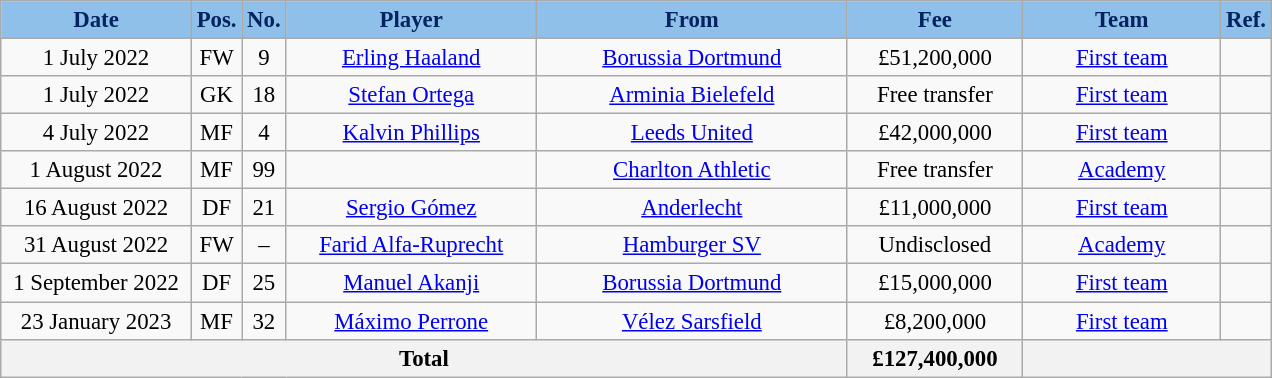<table class="wikitable" style="text-align:center; font-size:95%; ">
<tr>
<th style="background:#8FC0E9; color:#022360; width:120px;">Date</th>
<th style="background:#8FC0E9; color:#022360; width:20px;">Pos.</th>
<th style="background:#8FC0E9; color:#022360; width:20px;">No.</th>
<th style="background:#8FC0E9; color:#022360; width:160px;">Player</th>
<th style="background:#8FC0E9; color:#022360; width:200px;">From</th>
<th style="background:#8FC0E9; color:#022360; width:110px;">Fee</th>
<th style="background:#8FC0E9; color:#022360; width:125px;">Team</th>
<th style="background:#8FC0E9; color:#022360; width:25px;">Ref.</th>
</tr>
<tr>
<td>1 July 2022</td>
<td>FW</td>
<td>9</td>
<td> <a href='#'>Erling Haaland</a></td>
<td> <a href='#'>Borussia Dortmund</a></td>
<td>£51,200,000</td>
<td><a href='#'>First team</a></td>
<td></td>
</tr>
<tr>
<td>1 July 2022</td>
<td>GK</td>
<td>18</td>
<td> <a href='#'>Stefan Ortega</a></td>
<td> <a href='#'>Arminia Bielefeld</a></td>
<td>Free transfer</td>
<td><a href='#'>First team</a></td>
<td></td>
</tr>
<tr>
<td>4 July 2022</td>
<td>MF</td>
<td>4</td>
<td> <a href='#'>Kalvin Phillips</a></td>
<td><a href='#'>Leeds United</a></td>
<td>£42,000,000</td>
<td><a href='#'>First team</a></td>
<td></td>
</tr>
<tr>
<td>1 August 2022</td>
<td>MF</td>
<td>99</td>
<td></td>
<td><a href='#'>Charlton Athletic</a></td>
<td>Free transfer</td>
<td><a href='#'>Academy</a></td>
<td></td>
</tr>
<tr>
<td>16 August 2022</td>
<td>DF</td>
<td>21</td>
<td> <a href='#'>Sergio Gómez</a></td>
<td> <a href='#'>Anderlecht</a></td>
<td>£11,000,000</td>
<td><a href='#'>First team</a></td>
<td></td>
</tr>
<tr>
<td>31 August 2022</td>
<td>FW</td>
<td>–</td>
<td> <a href='#'>Farid Alfa-Ruprecht</a></td>
<td> <a href='#'>Hamburger SV</a></td>
<td>Undisclosed</td>
<td><a href='#'>Academy</a></td>
<td></td>
</tr>
<tr>
<td>1 September 2022</td>
<td>DF</td>
<td>25</td>
<td> <a href='#'>Manuel Akanji</a></td>
<td> <a href='#'>Borussia Dortmund</a></td>
<td>£15,000,000</td>
<td><a href='#'>First team</a></td>
<td></td>
</tr>
<tr>
<td>23 January 2023</td>
<td>MF</td>
<td>32</td>
<td> <a href='#'>Máximo Perrone</a></td>
<td> <a href='#'>Vélez Sarsfield</a></td>
<td>£8,200,000</td>
<td><a href='#'>First team</a></td>
<td></td>
</tr>
<tr>
<th colspan="5">Total</th>
<th>£127,400,000</th>
<th colspan="2"></th>
</tr>
</table>
